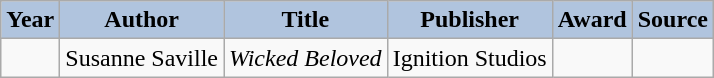<table class="wikitable sortable plainrowheaders" style="width=100%;  font-size: 100%;">
<tr>
<th style="background:#b0c4de;">Year</th>
<th style="background:#b0c4de;">Author</th>
<th style="background:#b0c4de;">Title</th>
<th style="background:#b0c4de;">Publisher</th>
<th style="background:#b0c4de;" class="unsortable">Award</th>
<th style="background:#b0c4de;" class="unsortable">Source</th>
</tr>
<tr>
<td></td>
<td>Susanne Saville</td>
<td><em>Wicked Beloved</em></td>
<td>Ignition Studios</td>
<td></td>
<td></td>
</tr>
</table>
